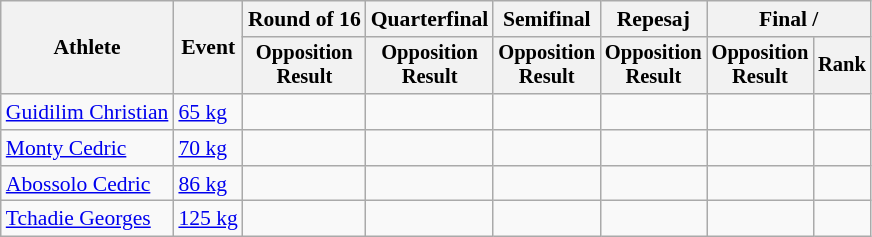<table class=wikitable style=font-size:90%;text-align:center>
<tr>
<th rowspan=2>Athlete</th>
<th rowspan=2>Event</th>
<th>Round of 16</th>
<th>Quarterfinal</th>
<th>Semifinal</th>
<th>Repesaj</th>
<th colspan=2>Final / </th>
</tr>
<tr style=font-size:95%>
<th>Opposition<br>Result</th>
<th>Opposition<br>Result</th>
<th>Opposition<br>Result</th>
<th>Opposition<br>Result</th>
<th>Opposition<br>Result</th>
<th>Rank</th>
</tr>
<tr>
<td align=left><a href='#'>Guidilim Christian</a></td>
<td align=left><a href='#'>65 kg</a></td>
<td></td>
<td></td>
<td></td>
<td></td>
<td></td>
<td></td>
</tr>
<tr>
<td align=left><a href='#'>Monty Cedric</a></td>
<td align=left><a href='#'>70 kg</a></td>
<td></td>
<td></td>
<td></td>
<td></td>
<td></td>
<td></td>
</tr>
<tr>
<td align=left><a href='#'>Abossolo Cedric</a></td>
<td align=left><a href='#'>86 kg</a></td>
<td></td>
<td></td>
<td></td>
<td></td>
<td></td>
<td></td>
</tr>
<tr>
<td align=left><a href='#'>Tchadie Georges</a></td>
<td align=left><a href='#'>125 kg</a></td>
<td></td>
<td></td>
<td></td>
<td></td>
<td></td>
<td></td>
</tr>
</table>
